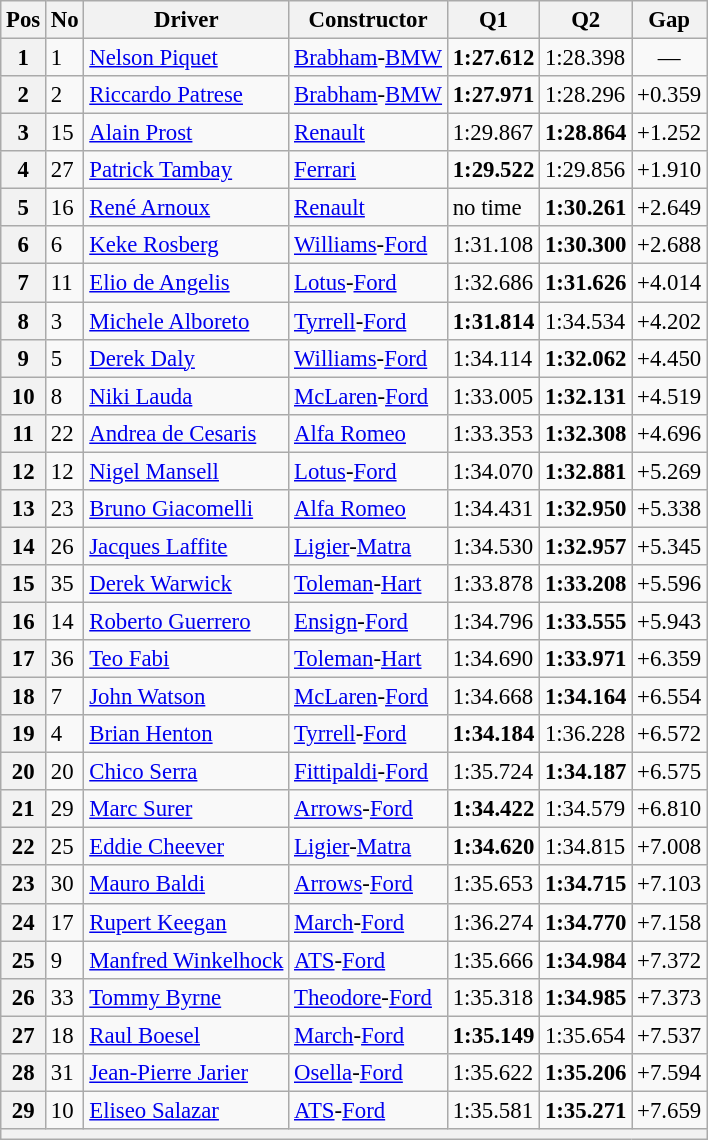<table class="wikitable sortable" style="font-size: 95%;">
<tr>
<th>Pos</th>
<th>No</th>
<th>Driver</th>
<th>Constructor</th>
<th>Q1</th>
<th>Q2</th>
<th>Gap</th>
</tr>
<tr>
<th>1</th>
<td>1</td>
<td> <a href='#'>Nelson Piquet</a></td>
<td><a href='#'>Brabham</a>-<a href='#'>BMW</a></td>
<td><strong>1:27.612</strong></td>
<td>1:28.398</td>
<td align="center">—</td>
</tr>
<tr>
<th>2</th>
<td>2</td>
<td> <a href='#'>Riccardo Patrese</a></td>
<td><a href='#'>Brabham</a>-<a href='#'>BMW</a></td>
<td><strong>1:27.971</strong></td>
<td>1:28.296</td>
<td>+0.359</td>
</tr>
<tr>
<th>3</th>
<td>15</td>
<td> <a href='#'>Alain Prost</a></td>
<td><a href='#'>Renault</a></td>
<td>1:29.867</td>
<td><strong>1:28.864</strong></td>
<td>+1.252</td>
</tr>
<tr>
<th>4</th>
<td>27</td>
<td> <a href='#'>Patrick Tambay</a></td>
<td><a href='#'>Ferrari</a></td>
<td><strong>1:29.522</strong></td>
<td>1:29.856</td>
<td>+1.910</td>
</tr>
<tr>
<th>5</th>
<td>16</td>
<td> <a href='#'>René Arnoux</a></td>
<td><a href='#'>Renault</a></td>
<td>no time</td>
<td><strong>1:30.261</strong></td>
<td>+2.649</td>
</tr>
<tr>
<th>6</th>
<td>6</td>
<td> <a href='#'>Keke Rosberg</a></td>
<td><a href='#'>Williams</a>-<a href='#'>Ford</a></td>
<td>1:31.108</td>
<td><strong>1:30.300</strong></td>
<td>+2.688</td>
</tr>
<tr>
<th>7</th>
<td>11</td>
<td> <a href='#'>Elio de Angelis</a></td>
<td><a href='#'>Lotus</a>-<a href='#'>Ford</a></td>
<td>1:32.686</td>
<td><strong>1:31.626</strong></td>
<td>+4.014</td>
</tr>
<tr>
<th>8</th>
<td>3</td>
<td> <a href='#'>Michele Alboreto</a></td>
<td><a href='#'>Tyrrell</a>-<a href='#'>Ford</a></td>
<td><strong>1:31.814</strong></td>
<td>1:34.534</td>
<td>+4.202</td>
</tr>
<tr>
<th>9</th>
<td>5</td>
<td> <a href='#'>Derek Daly</a></td>
<td><a href='#'>Williams</a>-<a href='#'>Ford</a></td>
<td>1:34.114</td>
<td><strong>1:32.062</strong></td>
<td>+4.450</td>
</tr>
<tr>
<th>10</th>
<td>8</td>
<td> <a href='#'>Niki Lauda</a></td>
<td><a href='#'>McLaren</a>-<a href='#'>Ford</a></td>
<td>1:33.005</td>
<td><strong>1:32.131</strong></td>
<td>+4.519</td>
</tr>
<tr>
<th>11</th>
<td>22</td>
<td> <a href='#'>Andrea de Cesaris</a></td>
<td><a href='#'>Alfa Romeo</a></td>
<td>1:33.353</td>
<td><strong>1:32.308</strong></td>
<td>+4.696</td>
</tr>
<tr>
<th>12</th>
<td>12</td>
<td> <a href='#'>Nigel Mansell</a></td>
<td><a href='#'>Lotus</a>-<a href='#'>Ford</a></td>
<td>1:34.070</td>
<td><strong>1:32.881</strong></td>
<td>+5.269</td>
</tr>
<tr>
<th>13</th>
<td>23</td>
<td> <a href='#'>Bruno Giacomelli</a></td>
<td><a href='#'>Alfa Romeo</a></td>
<td>1:34.431</td>
<td><strong>1:32.950</strong></td>
<td>+5.338</td>
</tr>
<tr>
<th>14</th>
<td>26</td>
<td> <a href='#'>Jacques Laffite</a></td>
<td><a href='#'>Ligier</a>-<a href='#'>Matra</a></td>
<td>1:34.530</td>
<td><strong>1:32.957</strong></td>
<td>+5.345</td>
</tr>
<tr>
<th>15</th>
<td>35</td>
<td> <a href='#'>Derek Warwick</a></td>
<td><a href='#'>Toleman</a>-<a href='#'>Hart</a></td>
<td>1:33.878</td>
<td><strong>1:33.208</strong></td>
<td>+5.596</td>
</tr>
<tr>
<th>16</th>
<td>14</td>
<td> <a href='#'>Roberto Guerrero</a></td>
<td><a href='#'>Ensign</a>-<a href='#'>Ford</a></td>
<td>1:34.796</td>
<td><strong>1:33.555</strong></td>
<td>+5.943</td>
</tr>
<tr>
<th>17</th>
<td>36</td>
<td> <a href='#'>Teo Fabi</a></td>
<td><a href='#'>Toleman</a>-<a href='#'>Hart</a></td>
<td>1:34.690</td>
<td><strong>1:33.971</strong></td>
<td>+6.359</td>
</tr>
<tr>
<th>18</th>
<td>7</td>
<td> <a href='#'>John Watson</a></td>
<td><a href='#'>McLaren</a>-<a href='#'>Ford</a></td>
<td>1:34.668</td>
<td><strong>1:34.164</strong></td>
<td>+6.554</td>
</tr>
<tr>
<th>19</th>
<td>4</td>
<td> <a href='#'>Brian Henton</a></td>
<td><a href='#'>Tyrrell</a>-<a href='#'>Ford</a></td>
<td><strong>1:34.184</strong></td>
<td>1:36.228</td>
<td>+6.572</td>
</tr>
<tr>
<th>20</th>
<td>20</td>
<td> <a href='#'>Chico Serra</a></td>
<td><a href='#'>Fittipaldi</a>-<a href='#'>Ford</a></td>
<td>1:35.724</td>
<td><strong>1:34.187</strong></td>
<td>+6.575</td>
</tr>
<tr>
<th>21</th>
<td>29</td>
<td> <a href='#'>Marc Surer</a></td>
<td><a href='#'>Arrows</a>-<a href='#'>Ford</a></td>
<td><strong>1:34.422</strong></td>
<td>1:34.579</td>
<td>+6.810</td>
</tr>
<tr>
<th>22</th>
<td>25</td>
<td> <a href='#'>Eddie Cheever</a></td>
<td><a href='#'>Ligier</a>-<a href='#'>Matra</a></td>
<td><strong>1:34.620</strong></td>
<td>1:34.815</td>
<td>+7.008</td>
</tr>
<tr>
<th>23</th>
<td>30</td>
<td> <a href='#'>Mauro Baldi</a></td>
<td><a href='#'>Arrows</a>-<a href='#'>Ford</a></td>
<td>1:35.653</td>
<td><strong>1:34.715</strong></td>
<td>+7.103</td>
</tr>
<tr>
<th>24</th>
<td>17</td>
<td> <a href='#'>Rupert Keegan</a></td>
<td><a href='#'>March</a>-<a href='#'>Ford</a></td>
<td>1:36.274</td>
<td><strong>1:34.770</strong></td>
<td>+7.158</td>
</tr>
<tr>
<th>25</th>
<td>9</td>
<td> <a href='#'>Manfred Winkelhock</a></td>
<td><a href='#'>ATS</a>-<a href='#'>Ford</a></td>
<td>1:35.666</td>
<td><strong>1:34.984</strong></td>
<td>+7.372</td>
</tr>
<tr>
<th>26</th>
<td>33</td>
<td> <a href='#'>Tommy Byrne</a></td>
<td><a href='#'>Theodore</a>-<a href='#'>Ford</a></td>
<td>1:35.318</td>
<td><strong>1:34.985</strong></td>
<td>+7.373</td>
</tr>
<tr>
<th>27</th>
<td>18</td>
<td> <a href='#'>Raul Boesel</a></td>
<td><a href='#'>March</a>-<a href='#'>Ford</a></td>
<td><strong>1:35.149</strong></td>
<td>1:35.654</td>
<td>+7.537</td>
</tr>
<tr>
<th>28</th>
<td>31</td>
<td> <a href='#'>Jean-Pierre Jarier</a></td>
<td><a href='#'>Osella</a>-<a href='#'>Ford</a></td>
<td>1:35.622</td>
<td><strong>1:35.206</strong></td>
<td>+7.594</td>
</tr>
<tr>
<th>29</th>
<td>10</td>
<td> <a href='#'>Eliseo Salazar</a></td>
<td><a href='#'>ATS</a>-<a href='#'>Ford</a></td>
<td>1:35.581</td>
<td><strong>1:35.271</strong></td>
<td>+7.659</td>
</tr>
<tr>
<th colspan="7"></th>
</tr>
</table>
